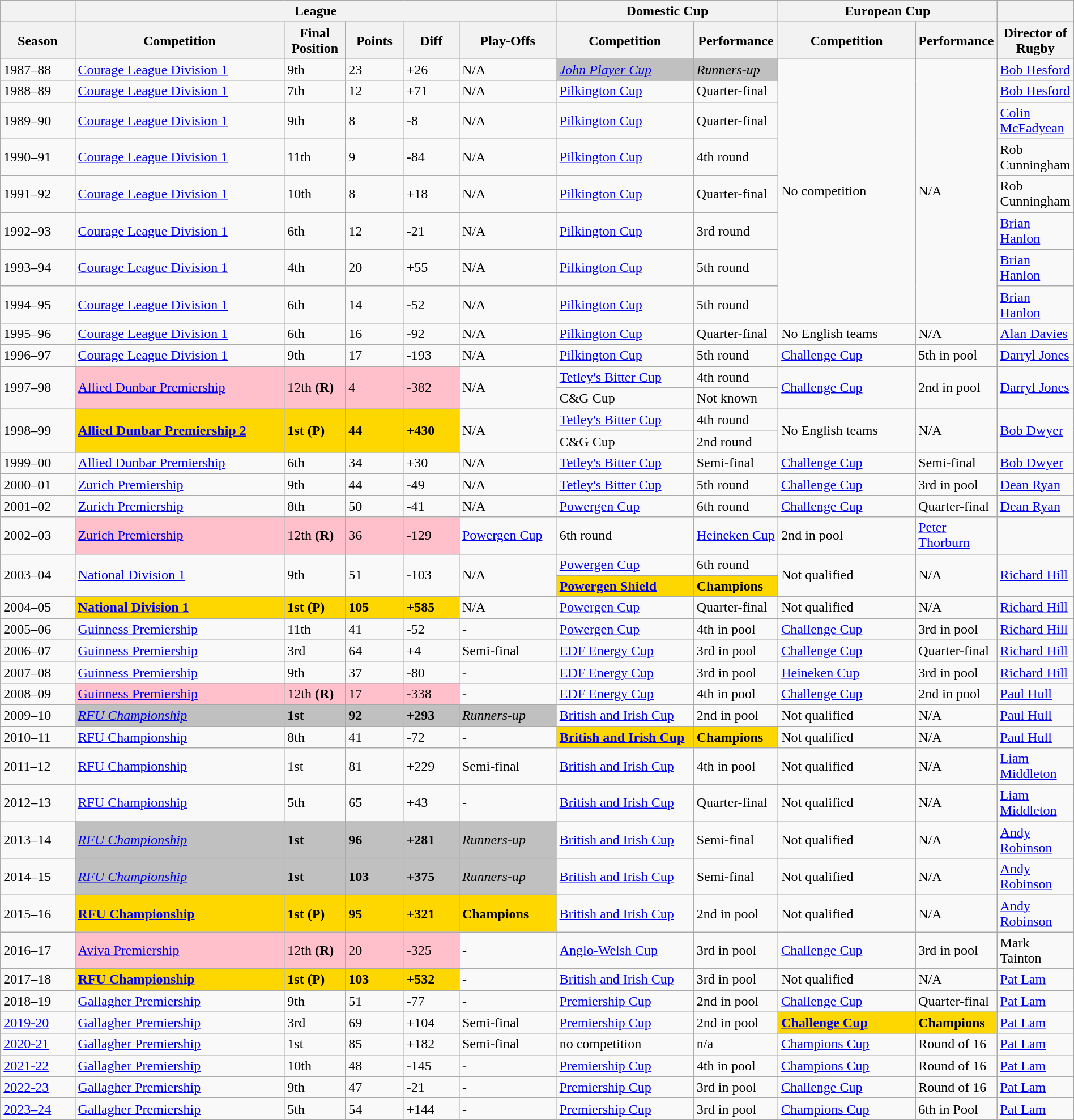<table class="wikitable" style="margin:auto; width:100%;">
<tr>
<th colspan="1"></th>
<th colspan="5">League</th>
<th colspan="2">Domestic Cup</th>
<th colspan="2">European Cup</th>
<th colspan=""></th>
</tr>
<tr>
<th style="text-align:center; width:8%;">Season</th>
<th style="text-align:center; width:24%;">Competition</th>
<th style="text-align:center; width:6%;">Final Position</th>
<th style="text-align:center; width:6%;">Points</th>
<th style="text-align:center; width:6%;">Diff</th>
<th style="text-align:center; width:10%;">Play-Offs</th>
<th style="text-align:center; width:15%;">Competition</th>
<th style="text-align:center; width:8%;">Performance</th>
<th style="text-align:center; width:15%;">Competition</th>
<th style="text-align:center; width:8%;">Performance</th>
<th style="text-align:center; width:15%;">Director of Rugby</th>
</tr>
<tr>
<td>1987–88</td>
<td><a href='#'>Courage League Division 1</a></td>
<td>9th</td>
<td>23</td>
<td>+26</td>
<td>N/A</td>
<td style="background: silver"><em><a href='#'>John Player Cup</a></em></td>
<td style="background: silver"><em>Runners-up</em></td>
<td rowspan=8>No competition</td>
<td rowspan=8>N/A</td>
<td><a href='#'>Bob Hesford</a></td>
</tr>
<tr>
<td>1988–89</td>
<td><a href='#'>Courage League Division 1</a></td>
<td>7th</td>
<td>12</td>
<td>+71</td>
<td>N/A</td>
<td><a href='#'>Pilkington Cup</a></td>
<td>Quarter-final</td>
<td><a href='#'>Bob Hesford</a></td>
</tr>
<tr>
<td>1989–90</td>
<td><a href='#'>Courage League Division 1</a></td>
<td>9th</td>
<td>8</td>
<td>-8</td>
<td>N/A</td>
<td><a href='#'>Pilkington Cup</a></td>
<td>Quarter-final</td>
<td><a href='#'>Colin McFadyean</a></td>
</tr>
<tr>
<td>1990–91</td>
<td><a href='#'>Courage League Division 1</a></td>
<td>11th</td>
<td>9</td>
<td>-84</td>
<td>N/A</td>
<td><a href='#'>Pilkington Cup</a></td>
<td>4th round</td>
<td>Rob Cunningham</td>
</tr>
<tr>
<td>1991–92</td>
<td><a href='#'>Courage League Division 1</a></td>
<td>10th</td>
<td>8</td>
<td>+18</td>
<td>N/A</td>
<td><a href='#'>Pilkington Cup</a></td>
<td>Quarter-final</td>
<td>Rob Cunningham</td>
</tr>
<tr>
<td>1992–93</td>
<td><a href='#'>Courage League Division 1</a></td>
<td>6th</td>
<td>12</td>
<td>-21</td>
<td>N/A</td>
<td><a href='#'>Pilkington Cup</a></td>
<td>3rd round</td>
<td><a href='#'>Brian Hanlon</a></td>
</tr>
<tr>
<td>1993–94</td>
<td><a href='#'>Courage League Division 1</a></td>
<td>4th</td>
<td>20</td>
<td>+55</td>
<td>N/A</td>
<td><a href='#'>Pilkington Cup</a></td>
<td>5th round</td>
<td><a href='#'>Brian Hanlon</a></td>
</tr>
<tr>
<td>1994–95</td>
<td><a href='#'>Courage League Division 1</a></td>
<td>6th</td>
<td>14</td>
<td>-52</td>
<td>N/A</td>
<td><a href='#'>Pilkington Cup</a></td>
<td>5th round</td>
<td><a href='#'>Brian Hanlon</a></td>
</tr>
<tr>
<td>1995–96</td>
<td><a href='#'>Courage League Division 1</a></td>
<td>6th</td>
<td>16</td>
<td>-92</td>
<td>N/A</td>
<td><a href='#'>Pilkington Cup</a></td>
<td>Quarter-final</td>
<td>No English teams</td>
<td>N/A</td>
<td><a href='#'>Alan Davies</a></td>
</tr>
<tr>
<td>1996–97</td>
<td><a href='#'>Courage League Division 1</a></td>
<td>9th</td>
<td>17</td>
<td>-193</td>
<td>N/A</td>
<td><a href='#'>Pilkington Cup</a></td>
<td>5th round</td>
<td><a href='#'>Challenge Cup</a></td>
<td>5th in pool</td>
<td><a href='#'>Darryl Jones</a></td>
</tr>
<tr>
<td rowspan=2>1997–98</td>
<td rowspan=2 style="background: pink"><a href='#'>Allied Dunbar Premiership</a></td>
<td rowspan=2 style="background: pink">12th <strong>(R)</strong></td>
<td rowspan=2 style="background: pink">4</td>
<td rowspan=2 style="background: pink">-382</td>
<td rowspan=2>N/A</td>
<td><a href='#'>Tetley's Bitter Cup</a></td>
<td>4th round</td>
<td rowspan=2><a href='#'>Challenge Cup</a></td>
<td rowspan=2>2nd in pool</td>
<td rowspan=2><a href='#'>Darryl Jones</a></td>
</tr>
<tr>
<td>C&G Cup</td>
<td>Not known</td>
</tr>
<tr>
<td rowspan=2>1998–99</td>
<td rowspan=2 style="background: gold"><strong><a href='#'>Allied Dunbar Premiership 2</a></strong></td>
<td rowspan=2 style="background: gold"><strong>1st (P)</strong></td>
<td rowspan=2 style="background: gold"><strong>44</strong></td>
<td rowspan=2 style="background: gold"><strong>+430</strong></td>
<td rowspan=2>N/A</td>
<td><a href='#'>Tetley's Bitter Cup</a></td>
<td>4th round</td>
<td rowspan=2>No English teams</td>
<td rowspan=2>N/A</td>
<td rowspan=2><a href='#'>Bob Dwyer</a></td>
</tr>
<tr>
<td>C&G Cup</td>
<td>2nd round</td>
</tr>
<tr>
<td>1999–00</td>
<td><a href='#'>Allied Dunbar Premiership</a></td>
<td>6th</td>
<td>34</td>
<td>+30</td>
<td>N/A</td>
<td><a href='#'>Tetley's Bitter Cup</a></td>
<td>Semi-final</td>
<td><a href='#'>Challenge Cup</a></td>
<td>Semi-final</td>
<td><a href='#'>Bob Dwyer</a></td>
</tr>
<tr>
<td>2000–01</td>
<td><a href='#'>Zurich Premiership</a></td>
<td>9th</td>
<td>44</td>
<td>-49</td>
<td>N/A</td>
<td><a href='#'>Tetley's Bitter Cup</a></td>
<td>5th round</td>
<td><a href='#'>Challenge Cup</a></td>
<td>3rd in pool</td>
<td><a href='#'>Dean Ryan</a></td>
</tr>
<tr>
<td>2001–02</td>
<td><a href='#'>Zurich Premiership</a></td>
<td>8th</td>
<td>50</td>
<td>-41</td>
<td>N/A</td>
<td><a href='#'>Powergen Cup</a></td>
<td>6th round</td>
<td><a href='#'>Challenge Cup</a></td>
<td>Quarter-final</td>
<td><a href='#'>Dean Ryan</a></td>
</tr>
<tr>
<td>2002–03</td>
<td style="background: pink"><a href='#'>Zurich Premiership</a></td>
<td style="background: pink">12th <strong>(R)</strong></td>
<td style="background: pink">36</td>
<td style="background: pink">-129</td>
<td><a href='#'>Powergen Cup</a></td>
<td>6th round</td>
<td><a href='#'>Heineken Cup</a></td>
<td>2nd in pool</td>
<td><a href='#'>Peter Thorburn</a></td>
</tr>
<tr>
<td rowspan=2>2003–04</td>
<td rowspan=2><a href='#'>National Division 1</a></td>
<td rowspan=2>9th</td>
<td rowspan=2>51</td>
<td rowspan=2>-103</td>
<td rowspan=2>N/A</td>
<td><a href='#'>Powergen Cup</a></td>
<td>6th round</td>
<td rowspan=2>Not qualified</td>
<td rowspan=2>N/A</td>
<td rowspan=2><a href='#'>Richard Hill</a></td>
</tr>
<tr>
<td style="background: gold"><strong><a href='#'>Powergen Shield</a></strong></td>
<td style="background: gold"><strong>Champions</strong></td>
</tr>
<tr>
<td>2004–05</td>
<td style="background: gold"><strong><a href='#'>National Division 1</a></strong></td>
<td style="background: gold"><strong>1st (P)</strong></td>
<td style="background: gold"><strong>105</strong></td>
<td style="background: gold"><strong>+585</strong></td>
<td>N/A</td>
<td><a href='#'>Powergen Cup</a></td>
<td>Quarter-final</td>
<td>Not qualified</td>
<td>N/A</td>
<td><a href='#'>Richard Hill</a></td>
</tr>
<tr>
<td>2005–06</td>
<td><a href='#'>Guinness Premiership</a></td>
<td>11th</td>
<td>41</td>
<td>-52</td>
<td>-</td>
<td><a href='#'>Powergen Cup</a></td>
<td>4th in pool</td>
<td><a href='#'>Challenge Cup</a></td>
<td>3rd in pool</td>
<td><a href='#'>Richard Hill</a></td>
</tr>
<tr>
<td>2006–07</td>
<td><a href='#'>Guinness Premiership</a></td>
<td>3rd</td>
<td>64</td>
<td>+4</td>
<td>Semi-final</td>
<td><a href='#'>EDF Energy Cup</a></td>
<td>3rd in pool</td>
<td><a href='#'>Challenge Cup</a></td>
<td>Quarter-final</td>
<td><a href='#'>Richard Hill</a></td>
</tr>
<tr>
<td>2007–08</td>
<td><a href='#'>Guinness Premiership</a></td>
<td>9th</td>
<td>37</td>
<td>-80</td>
<td>-</td>
<td><a href='#'>EDF Energy Cup</a></td>
<td>3rd in pool</td>
<td><a href='#'>Heineken Cup</a></td>
<td>3rd in pool</td>
<td><a href='#'>Richard Hill</a></td>
</tr>
<tr>
<td>2008–09</td>
<td style="background: pink"><a href='#'>Guinness Premiership</a></td>
<td style="background: pink">12th <strong>(R)</strong></td>
<td style="background: pink">17</td>
<td style="background: pink">-338</td>
<td>-</td>
<td><a href='#'>EDF Energy Cup</a></td>
<td>4th in pool</td>
<td><a href='#'>Challenge Cup</a></td>
<td>2nd in pool</td>
<td><a href='#'>Paul Hull</a></td>
</tr>
<tr>
<td>2009–10</td>
<td style="background: silver"><em><a href='#'>RFU Championship</a></em></td>
<td style="background: silver"><strong>1st</strong></td>
<td style="background: silver"><strong>92</strong></td>
<td style="background: silver"><strong>+293</strong></td>
<td style="background: silver"><em>Runners-up</em></td>
<td><a href='#'>British and Irish Cup</a></td>
<td>2nd in pool</td>
<td>Not qualified</td>
<td>N/A</td>
<td><a href='#'>Paul Hull</a></td>
</tr>
<tr>
<td>2010–11</td>
<td><a href='#'>RFU Championship</a></td>
<td>8th</td>
<td>41</td>
<td>-72</td>
<td>-</td>
<td style="background: gold"><strong><a href='#'>British and Irish Cup</a></strong></td>
<td style="background: gold"><strong>Champions</strong></td>
<td>Not qualified</td>
<td>N/A</td>
<td><a href='#'>Paul Hull</a></td>
</tr>
<tr>
<td>2011–12</td>
<td><a href='#'>RFU Championship</a></td>
<td>1st</td>
<td>81</td>
<td>+229</td>
<td>Semi-final</td>
<td><a href='#'>British and Irish Cup</a></td>
<td>4th in pool</td>
<td>Not qualified</td>
<td>N/A</td>
<td><a href='#'>Liam Middleton</a></td>
</tr>
<tr>
<td>2012–13</td>
<td><a href='#'>RFU Championship</a></td>
<td>5th</td>
<td>65</td>
<td>+43</td>
<td>-</td>
<td><a href='#'>British and Irish Cup</a></td>
<td>Quarter-final</td>
<td>Not qualified</td>
<td>N/A</td>
<td><a href='#'>Liam Middleton</a></td>
</tr>
<tr>
<td>2013–14</td>
<td style="background: silver"><em><a href='#'>RFU Championship</a></em></td>
<td style="background: silver"><strong>1st</strong></td>
<td style="background: silver"><strong>96</strong></td>
<td style="background: silver"><strong>+281</strong></td>
<td style="background: silver"><em>Runners-up</em></td>
<td><a href='#'>British and Irish Cup</a></td>
<td>Semi-final</td>
<td>Not qualified</td>
<td>N/A</td>
<td><a href='#'>Andy Robinson</a></td>
</tr>
<tr>
<td>2014–15</td>
<td style="background: silver"><em><a href='#'>RFU Championship</a></em></td>
<td style="background: silver"><strong>1st</strong></td>
<td style="background: silver"><strong>103</strong></td>
<td style="background: silver"><strong>+375</strong></td>
<td style="background: silver"><em>Runners-up</em></td>
<td><a href='#'>British and Irish Cup</a></td>
<td>Semi-final</td>
<td>Not qualified</td>
<td>N/A</td>
<td><a href='#'>Andy Robinson</a></td>
</tr>
<tr>
<td>2015–16</td>
<td style="background: gold"><strong><a href='#'>RFU Championship</a></strong></td>
<td style="background: gold"><strong>1st (P)</strong></td>
<td style="background: gold"><strong>95</strong></td>
<td style="background: gold"><strong>+321</strong></td>
<td style="background: gold"><strong>Champions</strong></td>
<td><a href='#'>British and Irish Cup</a></td>
<td>2nd in pool</td>
<td>Not qualified</td>
<td>N/A</td>
<td><a href='#'>Andy Robinson</a></td>
</tr>
<tr>
<td>2016–17</td>
<td style="background: pink"><a href='#'>Aviva Premiership</a></td>
<td style="background: pink">12th <strong>(R)</strong></td>
<td style="background: pink">20</td>
<td style="background: pink">-325</td>
<td>-</td>
<td><a href='#'>Anglo-Welsh Cup</a></td>
<td>3rd in pool</td>
<td><a href='#'>Challenge Cup</a></td>
<td>3rd in pool</td>
<td>Mark Tainton</td>
</tr>
<tr>
<td>2017–18</td>
<td style="background: gold"><strong><a href='#'>RFU Championship</a></strong></td>
<td style="background: gold"><strong>1st (P)</strong></td>
<td style="background: gold"><strong>103</strong></td>
<td style="background: gold"><strong>+532</strong></td>
<td>-</td>
<td><a href='#'>British and Irish Cup</a></td>
<td>3rd in pool</td>
<td>Not qualified</td>
<td>N/A</td>
<td><a href='#'>Pat Lam</a></td>
</tr>
<tr>
<td>2018–19</td>
<td><a href='#'>Gallagher Premiership</a></td>
<td>9th</td>
<td>51</td>
<td>-77</td>
<td>-</td>
<td><a href='#'>Premiership Cup</a></td>
<td>2nd in pool</td>
<td><a href='#'>Challenge Cup</a></td>
<td>Quarter-final</td>
<td><a href='#'>Pat Lam</a></td>
</tr>
<tr>
<td><a href='#'>2019-20</a></td>
<td><a href='#'>Gallagher Premiership</a></td>
<td>3rd</td>
<td>69</td>
<td>+104</td>
<td>Semi-final</td>
<td><a href='#'>Premiership Cup</a></td>
<td>2nd in pool</td>
<td style="background: gold"><strong><a href='#'>Challenge Cup</a></strong></td>
<td style="background: gold"><strong>Champions</strong></td>
<td><a href='#'>Pat Lam</a></td>
</tr>
<tr>
<td><a href='#'>2020-21</a></td>
<td><a href='#'>Gallagher Premiership</a></td>
<td>1st</td>
<td>85</td>
<td>+182</td>
<td>Semi-final</td>
<td>no competition</td>
<td>n/a</td>
<td><a href='#'>Champions Cup</a></td>
<td>Round of 16</td>
<td><a href='#'>Pat Lam</a></td>
</tr>
<tr>
<td><a href='#'>2021-22</a></td>
<td><a href='#'>Gallagher Premiership</a></td>
<td>10th</td>
<td>48</td>
<td>-145</td>
<td>-</td>
<td><a href='#'>Premiership Cup</a></td>
<td>4th in pool</td>
<td><a href='#'>Champions Cup</a></td>
<td>Round of 16</td>
<td><a href='#'>Pat Lam</a></td>
</tr>
<tr>
<td><a href='#'>2022-23</a></td>
<td><a href='#'>Gallagher Premiership</a></td>
<td>9th</td>
<td>47</td>
<td>-21</td>
<td>-</td>
<td><a href='#'>Premiership Cup</a></td>
<td>3rd in pool</td>
<td><a href='#'>Challenge Cup</a></td>
<td>Round of 16</td>
<td><a href='#'>Pat Lam</a></td>
</tr>
<tr>
<td><a href='#'>2023–24</a></td>
<td><a href='#'>Gallagher Premiership</a></td>
<td>5th</td>
<td>54</td>
<td>+144</td>
<td>-</td>
<td><a href='#'>Premiership Cup</a></td>
<td>3rd in pool</td>
<td><a href='#'>Champions Cup</a></td>
<td>6th in Pool</td>
<td><a href='#'>Pat Lam</a></td>
</tr>
</table>
